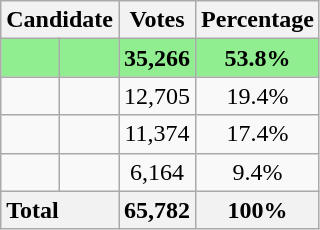<table class="wikitable">
<tr>
<th colspan="2">Candidate</th>
<th>Votes</th>
<th>Percentage</th>
</tr>
<tr style="background:lightgreen;">
<td></td>
<td><strong></strong></td>
<td style='text-align:center'><strong>35,266</strong></td>
<td style='text-align:center'><strong>53.8%</strong></td>
</tr>
<tr>
<td></td>
<td></td>
<td style='text-align:center'>12,705</td>
<td style='text-align:center'>19.4%</td>
</tr>
<tr>
<td></td>
<td></td>
<td style='text-align:center'>11,374</td>
<td style='text-align:center'>17.4%</td>
</tr>
<tr>
<td></td>
<td></td>
<td style='text-align:center'>6,164</td>
<td style='text-align:center'>9.4%</td>
</tr>
<tr>
<th colspan = "2" style="text-align:left;"><strong>Total</strong></th>
<th style='text-align:center'><strong>65,782</strong></th>
<th style='text-align:center'>100%</th>
</tr>
</table>
